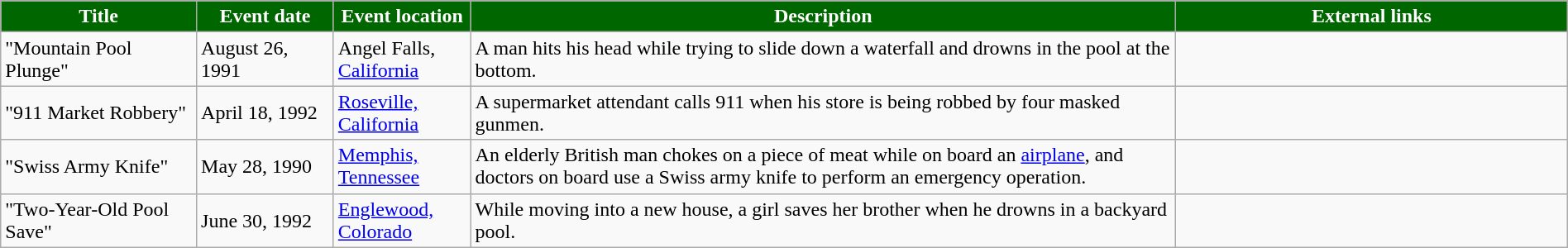<table class="wikitable" style="width: 100%;">
<tr>
<th style="background: #006600; color: #FFFFFF; width: 10%;">Title</th>
<th style="background: #006600; color: #FFFFFF; width: 7%;">Event date</th>
<th style="background: #006600; color: #FFFFFF; width: 7%;">Event location</th>
<th style="background: #006600; color: #FFFFFF; width: 36%;">Description</th>
<th style="background: #006600; color: #FFFFFF; width: 20%;">External links</th>
</tr>
<tr>
<td>"Mountain Pool Plunge"</td>
<td>August 26, 1991</td>
<td>Angel Falls, <a href='#'>California</a></td>
<td>A man hits his head while trying to slide down a waterfall and drowns in the pool at the bottom.</td>
<td></td>
</tr>
<tr>
<td>"911 Market Robbery"</td>
<td>April 18, 1992</td>
<td><a href='#'>Roseville, California</a></td>
<td>A supermarket attendant calls 911 when his store is being robbed by four masked gunmen.</td>
<td></td>
</tr>
<tr>
<td>"Swiss Army Knife"</td>
<td>May 28, 1990</td>
<td><a href='#'>Memphis, Tennessee</a></td>
<td>An elderly British man chokes on a piece of meat while on board an <a href='#'>airplane</a>, and doctors on board use a Swiss army knife to perform an emergency operation.</td>
<td></td>
</tr>
<tr>
<td>"Two-Year-Old Pool Save"</td>
<td>June 30, 1992</td>
<td><a href='#'>Englewood, Colorado</a></td>
<td>While moving into a new house, a girl saves her brother when he drowns in a backyard pool.</td>
<td></td>
</tr>
</table>
